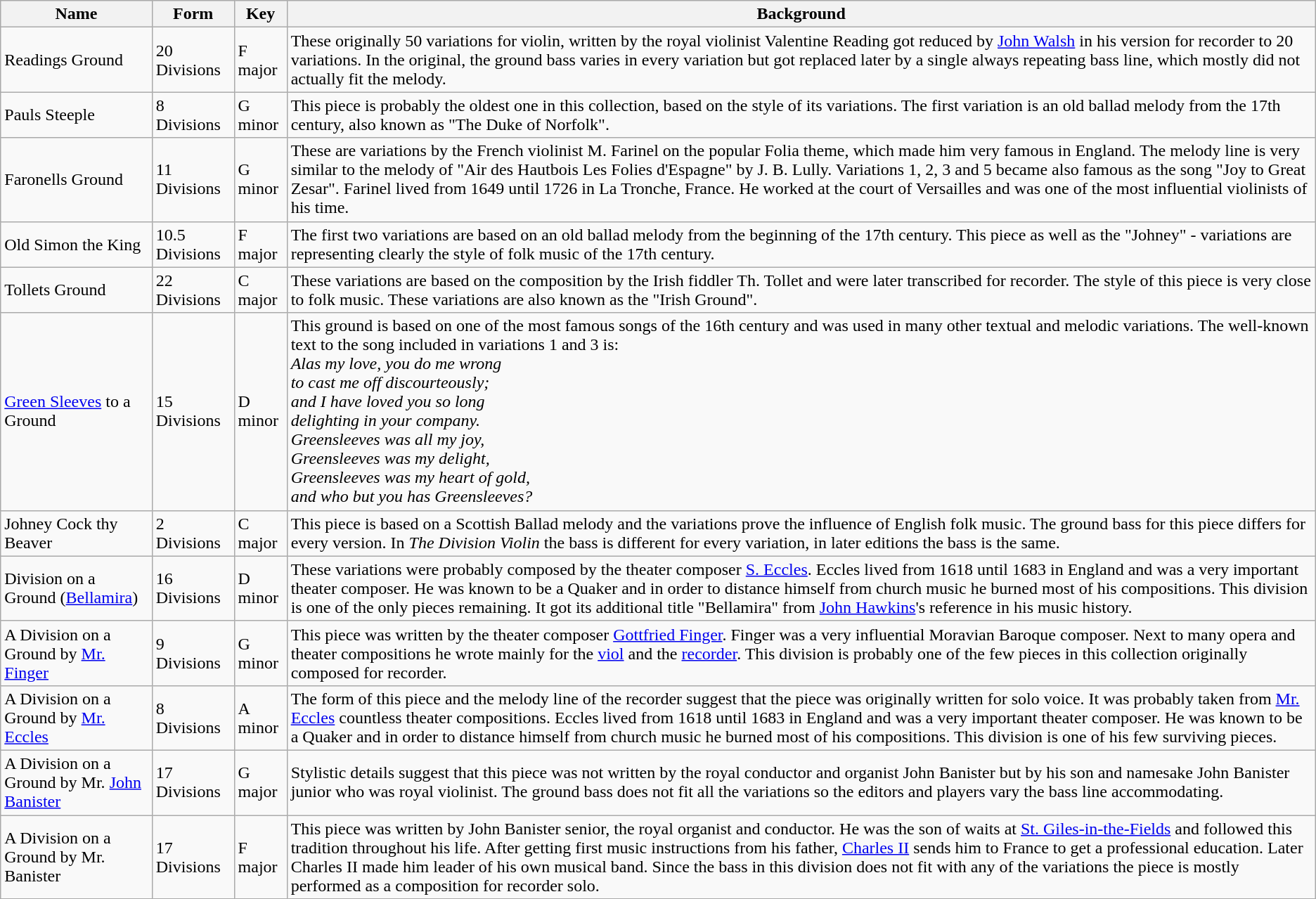<table class="wikitable">
<tr>
<th>Name</th>
<th>Form</th>
<th>Key</th>
<th>Background</th>
</tr>
<tr>
<td>Readings Ground</td>
<td>20 Divisions</td>
<td>F major</td>
<td>These originally 50 variations for violin, written by the royal violinist Valentine Reading got reduced by <a href='#'>John Walsh</a> in his version for recorder to 20 variations. In the original, the ground bass varies in every variation but got replaced later by a single always repeating bass line, which mostly did not actually fit the melody.</td>
</tr>
<tr>
<td>Pauls Steeple</td>
<td>8 Divisions</td>
<td>G minor</td>
<td>This piece is probably the oldest one in this collection, based on the style of its variations. The first variation is an old ballad melody from the 17th century, also known as "The Duke of Norfolk".</td>
</tr>
<tr>
<td>Faronells Ground</td>
<td>11 Divisions</td>
<td>G minor</td>
<td>These are variations by the French violinist M. Farinel on the popular Folia theme, which made him very famous in England. The melody line is very similar to the melody of "Air des Hautbois Les Folies d'Espagne" by J. B. Lully. Variations 1, 2, 3 and 5 became also famous as the song "Joy to Great Zesar". Farinel lived from 1649 until 1726 in La Tronche, France. He worked at the court of Versailles and was one of the most influential violinists of his time.</td>
</tr>
<tr>
<td>Old Simon the King</td>
<td>10.5 Divisions</td>
<td>F major</td>
<td>The first two variations are based on an old ballad melody from the beginning of the 17th century. This piece as well as the "Johney" - variations are representing clearly the style of folk music of the 17th century.</td>
</tr>
<tr>
<td>Tollets Ground</td>
<td>22 Divisions</td>
<td>C major</td>
<td>These variations are based on the composition by the Irish fiddler Th. Tollet and were later transcribed for recorder. The style of this piece is very close to folk music. These variations are also known as the "Irish Ground".</td>
</tr>
<tr>
<td><a href='#'>Green Sleeves</a> to a Ground</td>
<td>15 Divisions</td>
<td>D minor</td>
<td>This ground is based on one of the most famous songs of the 16th century and was used in many other textual and melodic variations. The well-known text to the song included in variations 1 and 3 is:<br><em>Alas my love, you do me wrong</em><br><em>to cast me off discourteously;</em><br><em>and I have loved you so long</em><br><em>delighting in your company.</em><br><em>Greensleeves was all my joy,</em><br><em>Greensleeves was my delight,</em><br><em>Greensleeves was my heart of gold,</em><br><em>and who but you has Greensleeves?</em></td>
</tr>
<tr>
<td>Johney Cock thy Beaver</td>
<td>2 Divisions</td>
<td>C major</td>
<td>This piece is based on a Scottish Ballad melody and the variations prove the influence of English folk music. The ground bass for this piece differs for every version. In <em>The Division Violin</em> the bass is different for every variation, in later editions the bass is the same.</td>
</tr>
<tr>
<td>Division on a Ground (<a href='#'>Bellamira</a>)</td>
<td>16 Divisions</td>
<td>D minor</td>
<td>These variations were probably composed by the theater composer <a href='#'>S. Eccles</a>. Eccles lived from 1618 until 1683 in England and was a very important theater composer. He was known to be a Quaker and in order to distance himself from church music he burned most of his compositions. This division is one of the only pieces remaining. It got its additional title "Bellamira" from <a href='#'>John Hawkins</a>'s reference in his music history.</td>
</tr>
<tr>
<td>A Division on a Ground by <a href='#'>Mr. Finger</a></td>
<td>9 Divisions</td>
<td>G minor</td>
<td>This piece was written by the theater composer <a href='#'>Gottfried Finger</a>. Finger was a very influential Moravian Baroque composer. Next to many opera and theater compositions he wrote mainly for the <a href='#'>viol</a> and the <a href='#'>recorder</a>. This division is probably one of the few pieces in this collection originally composed for recorder.</td>
</tr>
<tr>
<td>A Division on a Ground by <a href='#'>Mr. Eccles</a></td>
<td>8 Divisions</td>
<td>A minor</td>
<td>The form of this piece and the melody line of the recorder suggest that the piece was originally written for solo voice. It was probably taken from <a href='#'>Mr. Eccles</a> countless theater compositions. Eccles lived from 1618 until 1683 in England and was a very important theater composer. He was known to be a Quaker and in order to distance himself from church music he burned most of his compositions. This division is one of his few surviving pieces.</td>
</tr>
<tr>
<td>A Division on a Ground by Mr. <a href='#'>John Banister</a></td>
<td>17 Divisions</td>
<td>G major</td>
<td>Stylistic details suggest that this piece was not written by the royal conductor and organist John Banister but by his son and namesake John Banister junior who was royal violinist. The ground bass does not fit all the variations so the editors and players vary the bass line accommodating.</td>
</tr>
<tr>
<td>A Division on a Ground by Mr. Banister</td>
<td>17 Divisions</td>
<td>F major</td>
<td>This piece was written by John Banister senior, the royal organist and conductor. He was the son of waits at <a href='#'>St. Giles-in-the-Fields</a> and followed this tradition throughout his life. After getting first music instructions from his father, <a href='#'>Charles II</a> sends him to France to get a professional education. Later Charles II made him leader of his own musical band. Since the bass in this division does not fit with any of the variations the piece is mostly performed as a composition for recorder solo.</td>
</tr>
</table>
